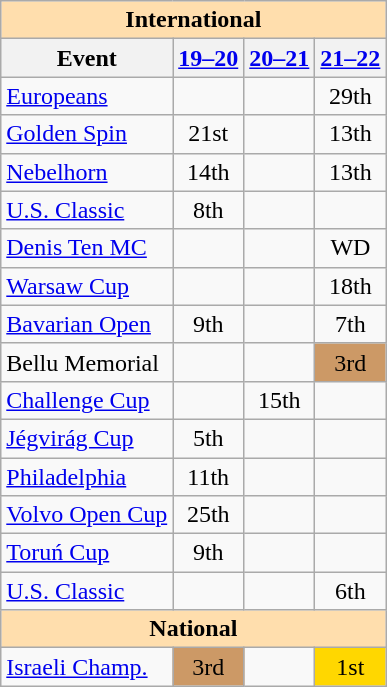<table class="wikitable" style="text-align:center">
<tr>
<th colspan="4" style="background-color: #ffdead; " align="center">International</th>
</tr>
<tr>
<th>Event</th>
<th><a href='#'>19–20</a></th>
<th><a href='#'>20–21</a></th>
<th><a href='#'>21–22</a></th>
</tr>
<tr>
<td align="left"><a href='#'>Europeans</a></td>
<td></td>
<td></td>
<td>29th</td>
</tr>
<tr>
<td align="left"> <a href='#'>Golden Spin</a></td>
<td>21st</td>
<td></td>
<td>13th</td>
</tr>
<tr>
<td align="left"> <a href='#'>Nebelhorn</a></td>
<td>14th</td>
<td></td>
<td>13th</td>
</tr>
<tr>
<td align="left"> <a href='#'>U.S. Classic</a></td>
<td>8th</td>
<td></td>
<td></td>
</tr>
<tr>
<td align=left> <a href='#'>Denis Ten MC</a></td>
<td></td>
<td></td>
<td>WD</td>
</tr>
<tr>
<td align="left"> <a href='#'>Warsaw Cup</a></td>
<td></td>
<td></td>
<td>18th</td>
</tr>
<tr>
<td align="left"><a href='#'>Bavarian Open</a></td>
<td>9th</td>
<td></td>
<td>7th</td>
</tr>
<tr>
<td align=left>Bellu Memorial</td>
<td></td>
<td></td>
<td bgcolor="cc9966">3rd</td>
</tr>
<tr>
<td align="left"><a href='#'>Challenge Cup</a></td>
<td></td>
<td>15th</td>
<td></td>
</tr>
<tr>
<td align="left"><a href='#'>Jégvirág Cup</a></td>
<td>5th</td>
<td></td>
<td></td>
</tr>
<tr>
<td align="left"><a href='#'>Philadelphia</a></td>
<td>11th</td>
<td></td>
<td></td>
</tr>
<tr>
<td align="left"><a href='#'>Volvo Open Cup</a></td>
<td>25th</td>
<td></td>
<td></td>
</tr>
<tr>
<td align="left"><a href='#'>Toruń Cup</a></td>
<td>9th</td>
<td></td>
<td></td>
</tr>
<tr>
<td align="left"><a href='#'>U.S. Classic</a></td>
<td></td>
<td></td>
<td>6th</td>
</tr>
<tr>
<th colspan="4" style="background-color: #ffdead; " align="center">National</th>
</tr>
<tr>
<td align="left"><a href='#'>Israeli Champ.</a></td>
<td bgcolor="cc9966">3rd</td>
<td></td>
<td bgcolor="gold">1st</td>
</tr>
</table>
